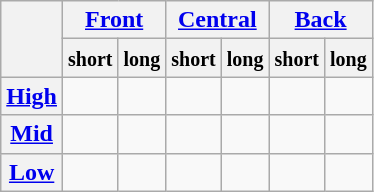<table class="wikitable" style="text-align:center">
<tr>
<th rowspan="2"></th>
<th colspan="2"><a href='#'>Front</a></th>
<th colspan="2"><a href='#'>Central</a></th>
<th colspan="2"><a href='#'>Back</a></th>
</tr>
<tr>
<th><small>short</small></th>
<th><small>long</small></th>
<th><small>short</small></th>
<th><small>long</small></th>
<th><small>short</small></th>
<th><small>long</small></th>
</tr>
<tr align="center">
<th><a href='#'>High</a></th>
<td></td>
<td></td>
<td></td>
<td></td>
<td></td>
<td></td>
</tr>
<tr align="center">
<th><a href='#'>Mid</a></th>
<td></td>
<td></td>
<td></td>
<td></td>
<td></td>
<td></td>
</tr>
<tr align="center">
<th><a href='#'>Low</a></th>
<td></td>
<td></td>
<td></td>
<td></td>
<td></td>
<td></td>
</tr>
</table>
